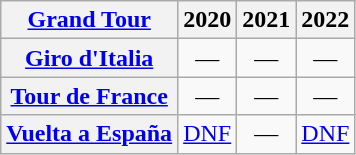<table class="wikitable plainrowheaders">
<tr>
<th scope="col"><a href='#'>Grand Tour</a></th>
<th scope="col">2020</th>
<th scope="col">2021</th>
<th scope="col">2022</th>
</tr>
<tr style="text-align:center;">
<th scope="row"> <a href='#'>Giro d'Italia</a></th>
<td>—</td>
<td>—</td>
<td>—</td>
</tr>
<tr style="text-align:center;">
<th scope="row"> <a href='#'>Tour de France</a></th>
<td>—</td>
<td>—</td>
<td>—</td>
</tr>
<tr style="text-align:center;">
<th scope="row"> <a href='#'>Vuelta a España</a></th>
<td><a href='#'>DNF</a></td>
<td>—</td>
<td><a href='#'>DNF</a></td>
</tr>
</table>
